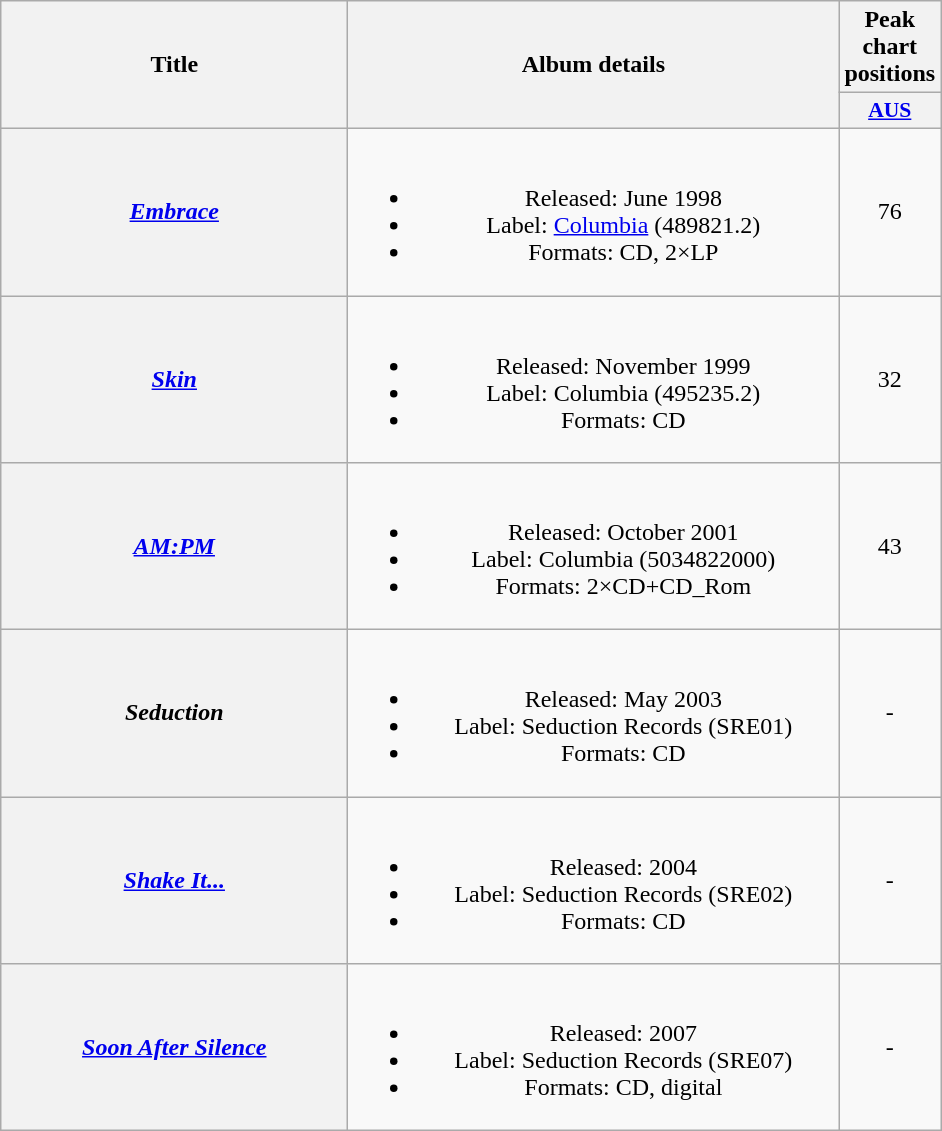<table class="wikitable plainrowheaders" style="text-align:center;">
<tr>
<th scope="col" rowspan="2" style="width:14em;">Title</th>
<th scope="col" rowspan="2" style="width:20em;">Album details</th>
<th scope="col" colspan="1">Peak chart positions</th>
</tr>
<tr>
<th scope="col" style="width:3em;font-size:90%;"><a href='#'>AUS</a><br></th>
</tr>
<tr>
<th scope="row"><em><a href='#'>Embrace</a></em></th>
<td><br><ul><li>Released: June 1998</li><li>Label: <a href='#'>Columbia</a> (489821.2)</li><li>Formats: CD, 2×LP</li></ul></td>
<td>76</td>
</tr>
<tr>
<th scope="row"><em><a href='#'>Skin</a></em></th>
<td><br><ul><li>Released: November 1999</li><li>Label: Columbia (495235.2)</li><li>Formats: CD</li></ul></td>
<td>32</td>
</tr>
<tr>
<th scope="row"><em><a href='#'>AM:PM</a></em></th>
<td><br><ul><li>Released: October 2001</li><li>Label: Columbia (5034822000)</li><li>Formats: 2×CD+CD_Rom</li></ul></td>
<td>43</td>
</tr>
<tr>
<th scope="row"><em>Seduction</em></th>
<td><br><ul><li>Released: May 2003</li><li>Label: Seduction Records (SRE01)</li><li>Formats: CD</li></ul></td>
<td>-</td>
</tr>
<tr>
<th scope="row"><em><a href='#'>Shake It...</a></em></th>
<td><br><ul><li>Released: 2004</li><li>Label: Seduction Records (SRE02)</li><li>Formats: CD</li></ul></td>
<td>-</td>
</tr>
<tr>
<th scope="row"><em><a href='#'>Soon After Silence</a></em></th>
<td><br><ul><li>Released: 2007</li><li>Label: Seduction Records (SRE07)</li><li>Formats: CD, digital</li></ul></td>
<td>-</td>
</tr>
</table>
